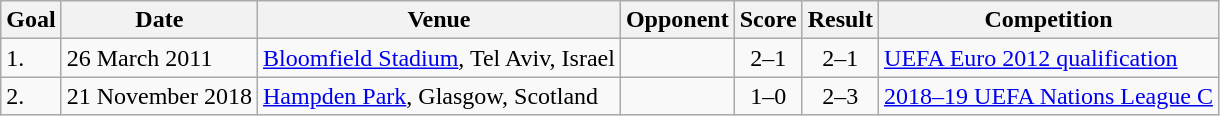<table class="wikitable">
<tr>
<th>Goal</th>
<th>Date</th>
<th>Venue</th>
<th>Opponent</th>
<th>Score</th>
<th>Result</th>
<th>Competition</th>
</tr>
<tr>
<td>1.</td>
<td>26 March 2011</td>
<td><a href='#'>Bloomfield Stadium</a>, Tel Aviv, Israel</td>
<td></td>
<td align=center>2–1</td>
<td align=center>2–1</td>
<td><a href='#'>UEFA Euro 2012 qualification</a></td>
</tr>
<tr>
<td>2.</td>
<td>21 November 2018</td>
<td><a href='#'>Hampden Park</a>, Glasgow, Scotland</td>
<td></td>
<td align=center>1–0</td>
<td align=center>2–3</td>
<td><a href='#'>2018–19 UEFA Nations League C</a></td>
</tr>
</table>
